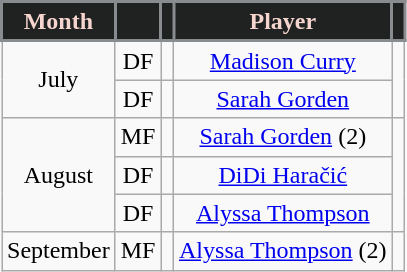<table class="wikitable" style="text-align:center;">
<tr>
<th style="background:#202121; color:#F7D5CF; border:2px solid #898C8F;" scope="col">Month</th>
<th style="background:#202121; color:#F7D5CF; border:2px solid #898C8F;" scope="col"></th>
<th style="background:#202121; color:#F7D5CF; border:2px solid #898C8F;" scope="col"></th>
<th style="background:#202121; color:#F7D5CF; border:2px solid #898C8F;" scope="col">Player</th>
<th style="background:#202121; color:#F7D5CF; border:2px solid #898C8F;" scope="col"></th>
</tr>
<tr>
<td rowspan="2">July</td>
<td>DF</td>
<td></td>
<td><a href='#'>Madison Curry</a></td>
<td rowspan="2"></td>
</tr>
<tr>
<td>DF</td>
<td></td>
<td><a href='#'>Sarah Gorden</a></td>
</tr>
<tr>
<td rowspan="3">August</td>
<td>MF</td>
<td></td>
<td><a href='#'>Sarah Gorden</a> (2)</td>
<td rowspan="3"></td>
</tr>
<tr>
<td>DF</td>
<td></td>
<td><a href='#'>DiDi Haračić</a></td>
</tr>
<tr>
<td>DF</td>
<td></td>
<td><a href='#'>Alyssa Thompson</a></td>
</tr>
<tr>
<td>September</td>
<td>MF</td>
<td></td>
<td><a href='#'>Alyssa Thompson</a> (2)</td>
<td></td>
</tr>
</table>
